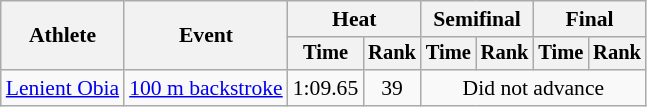<table class=wikitable style="font-size:90%">
<tr>
<th rowspan="2">Athlete</th>
<th rowspan="2">Event</th>
<th colspan="2">Heat</th>
<th colspan="2">Semifinal</th>
<th colspan="2">Final</th>
</tr>
<tr style="font-size:95%">
<th>Time</th>
<th>Rank</th>
<th>Time</th>
<th>Rank</th>
<th>Time</th>
<th>Rank</th>
</tr>
<tr align=center>
<td align=left><a href='#'>Lenient Obia</a></td>
<td align=left><a href='#'>100 m backstroke</a></td>
<td>1:09.65</td>
<td>39</td>
<td colspan=4>Did not advance</td>
</tr>
</table>
